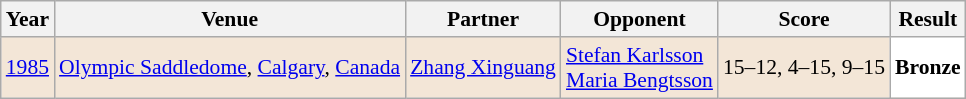<table class="sortable wikitable" style="font-size: 90%;">
<tr>
<th>Year</th>
<th>Venue</th>
<th>Partner</th>
<th>Opponent</th>
<th>Score</th>
<th>Result</th>
</tr>
<tr style="background:#F3E6D7">
<td align="center"><a href='#'>1985</a></td>
<td align="left"><a href='#'>Olympic Saddledome</a>, <a href='#'>Calgary</a>, <a href='#'>Canada</a></td>
<td align="left"> <a href='#'>Zhang Xinguang</a></td>
<td align="left"> <a href='#'>Stefan Karlsson</a><br> <a href='#'>Maria Bengtsson</a></td>
<td align="left">15–12, 4–15, 9–15</td>
<td style="text-align:left; background: white"> <strong>Bronze</strong></td>
</tr>
</table>
